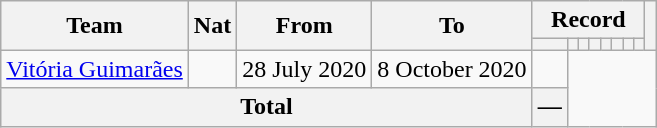<table class="wikitable" style="text-align: center">
<tr>
<th rowspan="2">Team</th>
<th rowspan="2">Nat</th>
<th rowspan="2">From</th>
<th rowspan="2">To</th>
<th colspan="8">Record</th>
<th rowspan=2></th>
</tr>
<tr>
<th></th>
<th></th>
<th></th>
<th></th>
<th></th>
<th></th>
<th></th>
<th></th>
</tr>
<tr>
<td align=left><a href='#'>Vitória Guimarães</a></td>
<td></td>
<td align=left>28 July 2020</td>
<td align=left>8 October 2020<br></td>
<td></td>
</tr>
<tr>
<th colspan="4">Total<br></th>
<th>—</th>
</tr>
</table>
